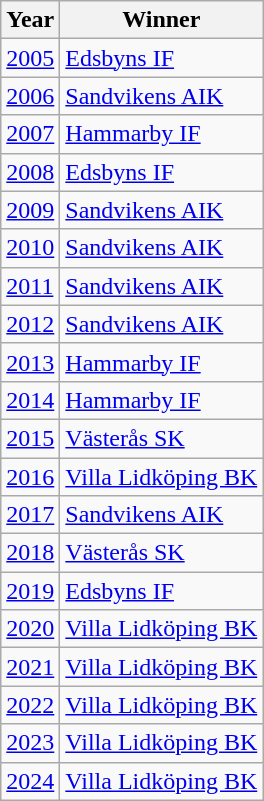<table class=wikitable>
<tr>
<th>Year</th>
<th>Winner</th>
</tr>
<tr>
<td><a href='#'>2005</a></td>
<td><a href='#'>Edsbyns IF</a></td>
</tr>
<tr>
<td><a href='#'>2006</a></td>
<td><a href='#'>Sandvikens AIK</a></td>
</tr>
<tr>
<td><a href='#'>2007</a></td>
<td><a href='#'>Hammarby IF</a></td>
</tr>
<tr>
<td><a href='#'>2008</a></td>
<td><a href='#'>Edsbyns IF</a></td>
</tr>
<tr>
<td><a href='#'>2009</a></td>
<td><a href='#'>Sandvikens AIK</a></td>
</tr>
<tr>
<td><a href='#'>2010</a></td>
<td><a href='#'>Sandvikens AIK</a></td>
</tr>
<tr>
<td><a href='#'>2011</a></td>
<td><a href='#'>Sandvikens AIK</a></td>
</tr>
<tr>
<td><a href='#'>2012</a></td>
<td><a href='#'>Sandvikens AIK</a></td>
</tr>
<tr>
<td><a href='#'>2013</a></td>
<td><a href='#'>Hammarby IF</a></td>
</tr>
<tr>
<td><a href='#'>2014</a></td>
<td><a href='#'>Hammarby IF</a></td>
</tr>
<tr>
<td><a href='#'>2015</a></td>
<td><a href='#'>Västerås SK</a></td>
</tr>
<tr>
<td><a href='#'>2016</a></td>
<td><a href='#'>Villa Lidköping BK</a></td>
</tr>
<tr>
<td><a href='#'>2017</a></td>
<td><a href='#'>Sandvikens AIK</a></td>
</tr>
<tr>
<td><a href='#'>2018</a></td>
<td><a href='#'>Västerås SK</a></td>
</tr>
<tr>
<td><a href='#'>2019</a></td>
<td><a href='#'>Edsbyns IF</a></td>
</tr>
<tr>
<td><a href='#'>2020</a></td>
<td><a href='#'>Villa Lidköping BK</a></td>
</tr>
<tr>
<td><a href='#'>2021</a></td>
<td><a href='#'>Villa Lidköping BK</a></td>
</tr>
<tr>
<td><a href='#'>2022</a></td>
<td><a href='#'>Villa Lidköping BK</a></td>
</tr>
<tr>
<td><a href='#'>2023</a></td>
<td><a href='#'>Villa Lidköping BK</a></td>
</tr>
<tr>
<td><a href='#'>2024</a></td>
<td><a href='#'>Villa Lidköping BK</a></td>
</tr>
</table>
